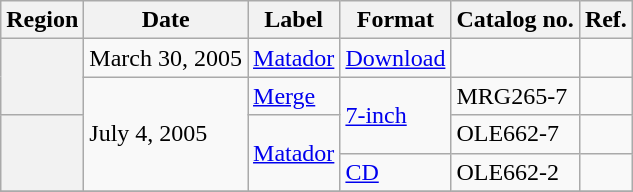<table class="wikitable plainrowheaders">
<tr>
<th scope="col">Region</th>
<th scope="col">Date</th>
<th scope="col">Label</th>
<th scope="col">Format</th>
<th scope="col">Catalog no.</th>
<th scope="col">Ref.</th>
</tr>
<tr>
<th scope="row" rowspan="2"></th>
<td>March 30, 2005</td>
<td><a href='#'>Matador</a></td>
<td><a href='#'>Download</a></td>
<td></td>
<td></td>
</tr>
<tr>
<td rowspan="3">July 4, 2005</td>
<td><a href='#'>Merge</a></td>
<td rowspan="2"><a href='#'>7-inch</a></td>
<td>MRG265-7</td>
<td></td>
</tr>
<tr>
<th scope="row" rowspan="2"></th>
<td rowspan="2"><a href='#'>Matador</a></td>
<td>OLE662-7</td>
<td></td>
</tr>
<tr>
<td><a href='#'>CD</a></td>
<td>OLE662-2</td>
<td></td>
</tr>
<tr>
</tr>
</table>
